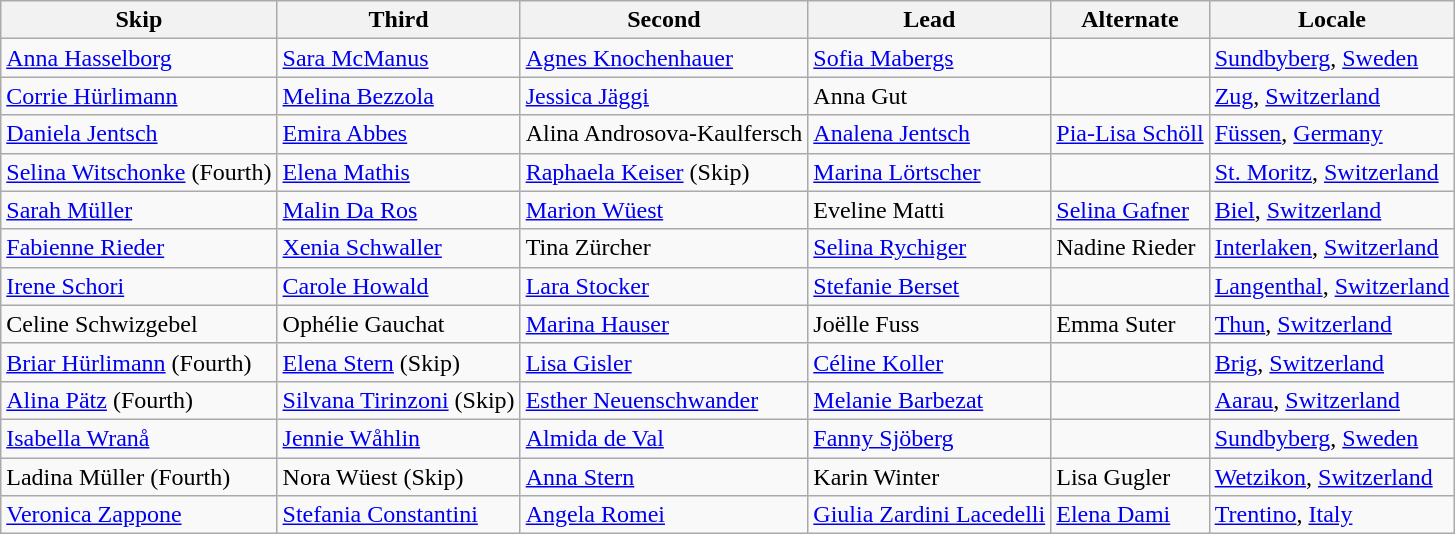<table class=wikitable>
<tr>
<th scope="col">Skip</th>
<th scope="col">Third</th>
<th scope="col">Second</th>
<th scope="col">Lead</th>
<th scope="col">Alternate</th>
<th scope="col">Locale</th>
</tr>
<tr>
<td><a href='#'>Anna Hasselborg</a></td>
<td><a href='#'>Sara McManus</a></td>
<td><a href='#'>Agnes Knochenhauer</a></td>
<td><a href='#'>Sofia Mabergs</a></td>
<td></td>
<td> <a href='#'>Sundbyberg</a>, <a href='#'>Sweden</a></td>
</tr>
<tr>
<td><a href='#'>Corrie Hürlimann</a></td>
<td><a href='#'>Melina Bezzola</a></td>
<td><a href='#'>Jessica Jäggi</a></td>
<td>Anna Gut</td>
<td></td>
<td> <a href='#'>Zug</a>, <a href='#'>Switzerland</a></td>
</tr>
<tr>
<td><a href='#'>Daniela Jentsch</a></td>
<td><a href='#'>Emira Abbes</a></td>
<td>Alina Androsova-Kaulfersch</td>
<td><a href='#'>Analena Jentsch</a></td>
<td><a href='#'>Pia-Lisa Schöll</a></td>
<td> <a href='#'>Füssen</a>, <a href='#'>Germany</a></td>
</tr>
<tr>
<td><a href='#'>Selina Witschonke</a> (Fourth)</td>
<td><a href='#'>Elena Mathis</a></td>
<td><a href='#'>Raphaela Keiser</a> (Skip)</td>
<td><a href='#'>Marina Lörtscher</a></td>
<td></td>
<td> <a href='#'>St. Moritz</a>, <a href='#'>Switzerland</a></td>
</tr>
<tr>
<td><a href='#'>Sarah Müller</a></td>
<td><a href='#'>Malin Da Ros</a></td>
<td><a href='#'>Marion Wüest</a></td>
<td>Eveline Matti</td>
<td><a href='#'>Selina Gafner</a></td>
<td> <a href='#'>Biel</a>, <a href='#'>Switzerland</a></td>
</tr>
<tr>
<td><a href='#'>Fabienne Rieder</a></td>
<td><a href='#'>Xenia Schwaller</a></td>
<td>Tina Zürcher</td>
<td><a href='#'>Selina Rychiger</a></td>
<td>Nadine Rieder</td>
<td> <a href='#'>Interlaken</a>, <a href='#'>Switzerland</a></td>
</tr>
<tr>
<td><a href='#'>Irene Schori</a></td>
<td><a href='#'>Carole Howald</a></td>
<td><a href='#'>Lara Stocker</a></td>
<td><a href='#'>Stefanie Berset</a></td>
<td></td>
<td> <a href='#'>Langenthal</a>, <a href='#'>Switzerland</a></td>
</tr>
<tr>
<td>Celine Schwizgebel</td>
<td>Ophélie Gauchat</td>
<td><a href='#'>Marina Hauser</a></td>
<td>Joëlle Fuss</td>
<td>Emma Suter</td>
<td> <a href='#'>Thun</a>, <a href='#'>Switzerland</a></td>
</tr>
<tr>
<td><a href='#'>Briar Hürlimann</a> (Fourth)</td>
<td><a href='#'>Elena Stern</a> (Skip)</td>
<td><a href='#'>Lisa Gisler</a></td>
<td><a href='#'>Céline Koller</a></td>
<td></td>
<td> <a href='#'>Brig</a>, <a href='#'>Switzerland</a></td>
</tr>
<tr>
<td><a href='#'>Alina Pätz</a> (Fourth)</td>
<td><a href='#'>Silvana Tirinzoni</a> (Skip)</td>
<td><a href='#'>Esther Neuenschwander</a></td>
<td><a href='#'>Melanie Barbezat</a></td>
<td></td>
<td> <a href='#'>Aarau</a>, <a href='#'>Switzerland</a></td>
</tr>
<tr>
<td><a href='#'>Isabella Wranå</a></td>
<td><a href='#'>Jennie Wåhlin</a></td>
<td><a href='#'>Almida de Val</a></td>
<td><a href='#'>Fanny Sjöberg</a></td>
<td></td>
<td> <a href='#'>Sundbyberg</a>, <a href='#'>Sweden</a></td>
</tr>
<tr>
<td>Ladina Müller (Fourth)</td>
<td>Nora Wüest (Skip)</td>
<td><a href='#'>Anna Stern</a></td>
<td>Karin Winter</td>
<td>Lisa Gugler</td>
<td> <a href='#'>Wetzikon</a>, <a href='#'>Switzerland</a></td>
</tr>
<tr>
<td><a href='#'>Veronica Zappone</a></td>
<td><a href='#'>Stefania Constantini</a></td>
<td><a href='#'>Angela Romei</a></td>
<td><a href='#'>Giulia Zardini Lacedelli</a></td>
<td><a href='#'>Elena Dami</a></td>
<td> <a href='#'>Trentino</a>, <a href='#'>Italy</a></td>
</tr>
</table>
